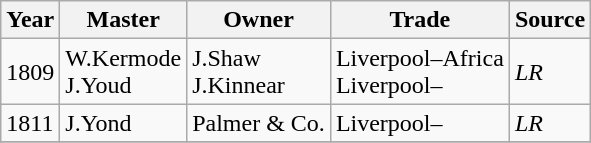<table class=" wikitable">
<tr>
<th>Year</th>
<th>Master</th>
<th>Owner</th>
<th>Trade</th>
<th>Source</th>
</tr>
<tr>
<td>1809</td>
<td>W.Kermode<br>J.Youd</td>
<td>J.Shaw<br>J.Kinnear</td>
<td>Liverpool–Africa<br>Liverpool–</td>
<td><em>LR</em></td>
</tr>
<tr>
<td>1811</td>
<td>J.Yond</td>
<td>Palmer & Co.</td>
<td>Liverpool–</td>
<td><em>LR</em></td>
</tr>
<tr>
</tr>
</table>
